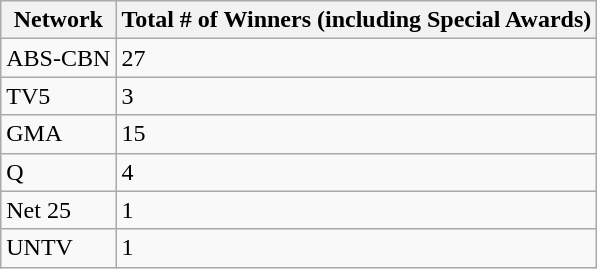<table class="wikitable sortable">
<tr>
<th>Network</th>
<th>Total # of Winners (including Special Awards)</th>
</tr>
<tr>
<td>ABS-CBN</td>
<td>27</td>
</tr>
<tr>
<td>TV5</td>
<td>3</td>
</tr>
<tr>
<td>GMA</td>
<td>15</td>
</tr>
<tr>
<td>Q</td>
<td>4</td>
</tr>
<tr>
<td>Net 25</td>
<td>1</td>
</tr>
<tr>
<td>UNTV</td>
<td>1</td>
</tr>
</table>
